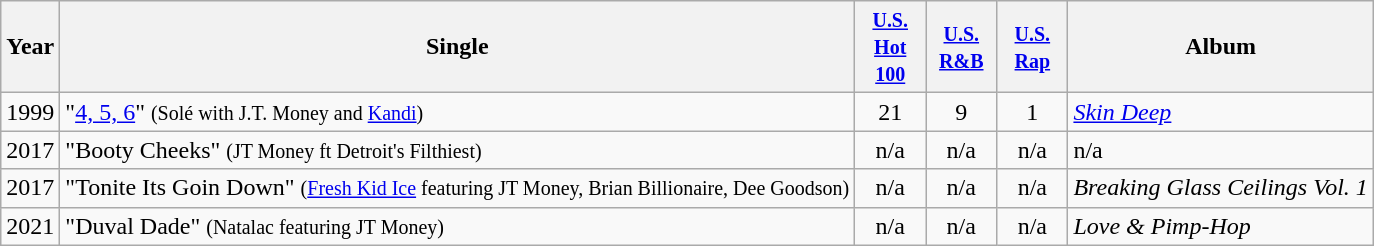<table class="wikitable">
<tr>
<th>Year</th>
<th>Single</th>
<th width="40"><small><a href='#'>U.S. Hot 100</a></small></th>
<th width="40"><small><a href='#'>U.S. R&B</a></small></th>
<th width="40"><small><a href='#'>U.S. Rap</a></small></th>
<th>Album</th>
</tr>
<tr>
<td>1999</td>
<td>"<a href='#'>4, 5, 6</a>" <small>(Solé with J.T. Money and <a href='#'>Kandi</a>)</small></td>
<td align="center">21</td>
<td align="center">9</td>
<td align="center">1</td>
<td><em><a href='#'>Skin Deep</a></em></td>
</tr>
<tr>
<td>2017</td>
<td>"Booty Cheeks" <small>(JT Money ft Detroit's Filthiest)</small></td>
<td align="center">n/a</td>
<td align="center">n/a</td>
<td align="center">n/a</td>
<td>n/a</td>
</tr>
<tr>
<td>2017</td>
<td>"Tonite Its Goin Down" <small>(<a href='#'>Fresh Kid Ice</a> featuring JT Money, Brian Billionaire, Dee Goodson)</small></td>
<td align="center">n/a</td>
<td align="center">n/a</td>
<td align="center">n/a</td>
<td><em>Breaking Glass Ceilings Vol. 1</em></td>
</tr>
<tr>
<td>2021</td>
<td>"Duval Dade" <small>(Natalac featuring JT Money)</small></td>
<td align="center">n/a</td>
<td align="center">n/a</td>
<td align="center">n/a</td>
<td><em>Love & Pimp-Hop</em></td>
</tr>
</table>
